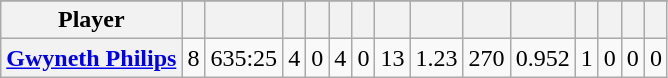<table class="wikitable sortable" style="text-align:center">
<tr>
</tr>
<tr>
<th scope="col">Player</th>
<th scope="col"></th>
<th scope="col"></th>
<th scope="col"></th>
<th scope="col"></th>
<th scope="col"></th>
<th scope="col"></th>
<th scope="col"></th>
<th scope="col"></th>
<th scope="col"></th>
<th scope="col"></th>
<th scope="col"></th>
<th scope="col"></th>
<th scope="col"></th>
<th scope="col"></th>
</tr>
<tr>
<th scope="row" style="text-align:left;"><a href='#'>Gwyneth Philips</a></th>
<td>8</td>
<td>635:25</td>
<td>4</td>
<td>0</td>
<td>4</td>
<td>0</td>
<td>13</td>
<td>1.23</td>
<td>270</td>
<td>0.952</td>
<td>1</td>
<td>0</td>
<td>0</td>
<td>0</td>
</tr>
</table>
